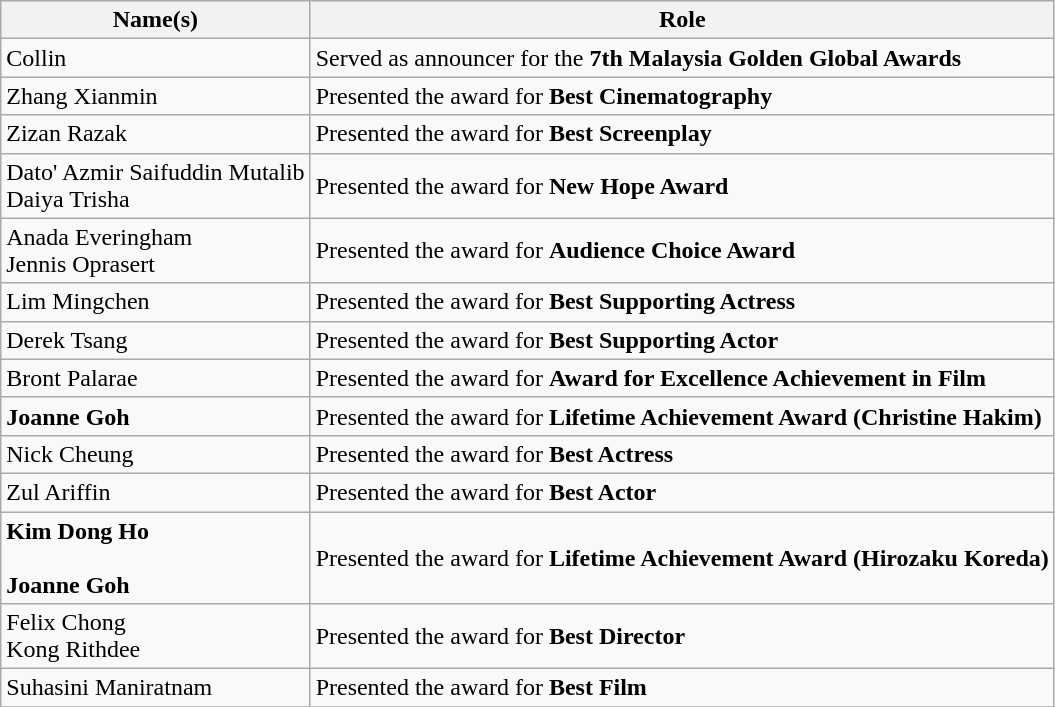<table class="wikitable plainrowheaders sortable">
<tr>
<th scope="col">Name(s)</th>
<th scope="col">Role</th>
</tr>
<tr>
<td scope="row">Collin</td>
<td>Served as announcer for the <strong>7th Malaysia Golden Global Awards</strong></td>
</tr>
<tr>
<td scope="row">Zhang Xianmin</td>
<td>Presented the award for <strong>Best Cinematography</strong></td>
</tr>
<tr>
<td scope="row">Zizan Razak</td>
<td>Presented the award for <strong>Best Screenplay</strong></td>
</tr>
<tr>
<td scope="row">Dato' Azmir Saifuddin Mutalib <br> Daiya Trisha</td>
<td>Presented the award for <strong>New Hope Award</strong></td>
</tr>
<tr>
<td scope="row">Anada Everingham <br> Jennis Oprasert</td>
<td>Presented the award for <strong>Audience Choice Award</strong></td>
</tr>
<tr>
<td scope="row">Lim Mingchen</td>
<td>Presented the award for <strong>Best Supporting Actress</strong></td>
</tr>
<tr>
<td scope="row">Derek Tsang</td>
<td>Presented the award for <strong>Best Supporting Actor</strong></td>
</tr>
<tr>
<td scope="row">Bront Palarae</td>
<td>Presented the award for <strong>Award for Excellence Achievement in Film</strong></td>
</tr>
<tr>
<td scope="row"><strong>Joanne Goh</strong> <br> </td>
<td>Presented the award for <strong>Lifetime Achievement Award (Christine Hakim)</strong></td>
</tr>
<tr>
<td scope="row">Nick Cheung</td>
<td>Presented the award for <strong>Best Actress</strong></td>
</tr>
<tr>
<td scope="row">Zul Ariffin</td>
<td>Presented the award for <strong>Best Actor</strong></td>
</tr>
<tr>
<td scope="row"><strong>Kim Dong Ho</strong> <br> <br> <strong>Joanne Goh</strong> <br></td>
<td>Presented the award for <strong>Lifetime Achievement Award (Hirozaku Koreda)</strong></td>
</tr>
<tr>
<td scope="row">Felix Chong <br> Kong Rithdee</td>
<td>Presented the award for <strong>Best Director</strong></td>
</tr>
<tr>
<td scope="row">Suhasini Maniratnam</td>
<td>Presented the award for <strong>Best Film</strong></td>
</tr>
<tr>
</tr>
</table>
